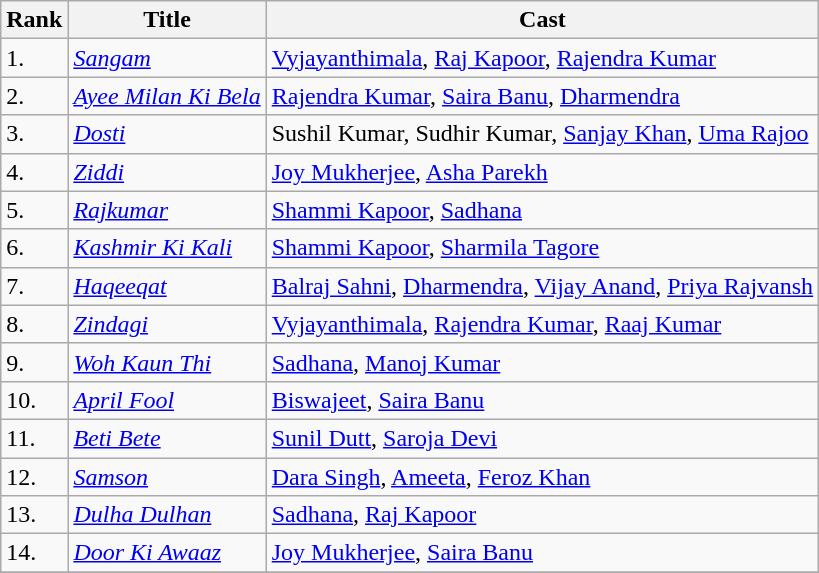<table class="wikitable">
<tr>
<th>Rank</th>
<th>Title</th>
<th>Cast</th>
</tr>
<tr>
<td>1.</td>
<td><em><a href='#'>Sangam</a></em></td>
<td><a href='#'>Vyjayanthimala</a>, <a href='#'>Raj Kapoor</a>, <a href='#'>Rajendra Kumar</a></td>
</tr>
<tr>
<td>2.</td>
<td><em><a href='#'>Ayee Milan Ki Bela</a></em></td>
<td><a href='#'>Rajendra Kumar</a>, <a href='#'>Saira Banu</a>, <a href='#'>Dharmendra</a></td>
</tr>
<tr>
<td>3.</td>
<td><em><a href='#'>Dosti</a></em></td>
<td>Sushil Kumar, Sudhir Kumar, <a href='#'>Sanjay Khan</a>, <a href='#'>Uma Rajoo</a></td>
</tr>
<tr>
<td>4.</td>
<td><em><a href='#'>Ziddi</a></em></td>
<td><a href='#'>Joy Mukherjee</a>, <a href='#'>Asha Parekh</a></td>
</tr>
<tr>
<td>5.</td>
<td><em><a href='#'>Rajkumar</a></em></td>
<td><a href='#'>Shammi Kapoor</a>, <a href='#'>Sadhana</a></td>
</tr>
<tr>
<td>6.</td>
<td><em><a href='#'>Kashmir Ki Kali</a></em></td>
<td><a href='#'>Shammi Kapoor</a>, <a href='#'>Sharmila Tagore</a></td>
</tr>
<tr>
<td>7.</td>
<td><em><a href='#'>Haqeeqat</a></em></td>
<td><a href='#'>Balraj Sahni</a>, <a href='#'>Dharmendra</a>, <a href='#'>Vijay Anand</a>, <a href='#'>Priya Rajvansh</a></td>
</tr>
<tr>
<td>8.</td>
<td><em><a href='#'>Zindagi</a></em></td>
<td><a href='#'>Vyjayanthimala</a>, <a href='#'>Rajendra Kumar</a>, <a href='#'>Raaj Kumar</a></td>
</tr>
<tr>
<td>9.</td>
<td><em><a href='#'>Woh Kaun Thi</a></em></td>
<td><a href='#'>Sadhana</a>, <a href='#'>Manoj Kumar</a></td>
</tr>
<tr>
<td>10.</td>
<td><em><a href='#'>April Fool</a></em></td>
<td><a href='#'>Biswajeet</a>, <a href='#'>Saira Banu</a></td>
</tr>
<tr>
<td>11.</td>
<td><em><a href='#'>Beti Bete</a></em></td>
<td><a href='#'>Sunil Dutt</a>, <a href='#'>Saroja Devi</a></td>
</tr>
<tr>
<td>12.</td>
<td><em><a href='#'>Samson</a></em></td>
<td><a href='#'>Dara Singh</a>, <a href='#'>Ameeta</a>, <a href='#'>Feroz Khan</a></td>
</tr>
<tr>
<td>13.</td>
<td><em><a href='#'>Dulha Dulhan</a></em></td>
<td><a href='#'>Sadhana</a>, <a href='#'>Raj Kapoor</a></td>
</tr>
<tr>
<td>14.</td>
<td><em><a href='#'>Door Ki Awaaz</a></em></td>
<td><a href='#'>Joy Mukherjee</a>, <a href='#'>Saira Banu</a></td>
</tr>
<tr>
</tr>
</table>
